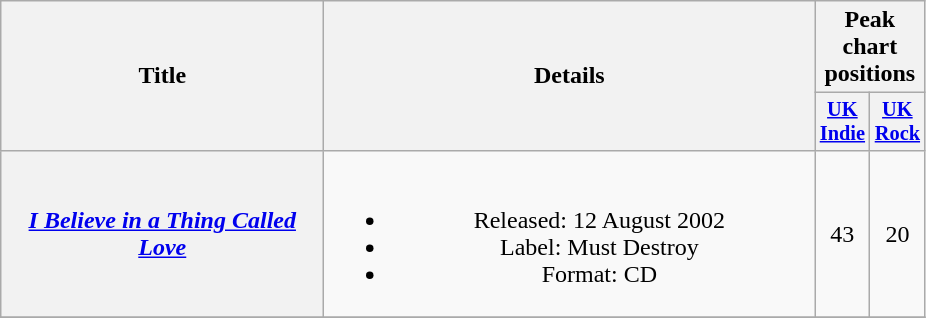<table class="wikitable plainrowheaders" style="text-align:center">
<tr>
<th scope="col" rowspan="2" style="width:13em;">Title</th>
<th scope="col" rowspan="2" style="width:20em;">Details</th>
<th scope="col" colspan="2">Peak chart positions</th>
</tr>
<tr>
<th scope="col" style="width:2.2em;font-size:85%;"><a href='#'>UK<br>Indie</a><br></th>
<th scope="col" style="width:2.2em;font-size:85%;"><a href='#'>UK<br> Rock</a><br></th>
</tr>
<tr>
<th scope="row"><em><a href='#'>I Believe in a Thing Called Love</a></em></th>
<td><br><ul><li>Released: 12 August 2002</li><li>Label: Must Destroy</li><li>Format: CD</li></ul></td>
<td>43</td>
<td>20</td>
</tr>
<tr>
</tr>
</table>
